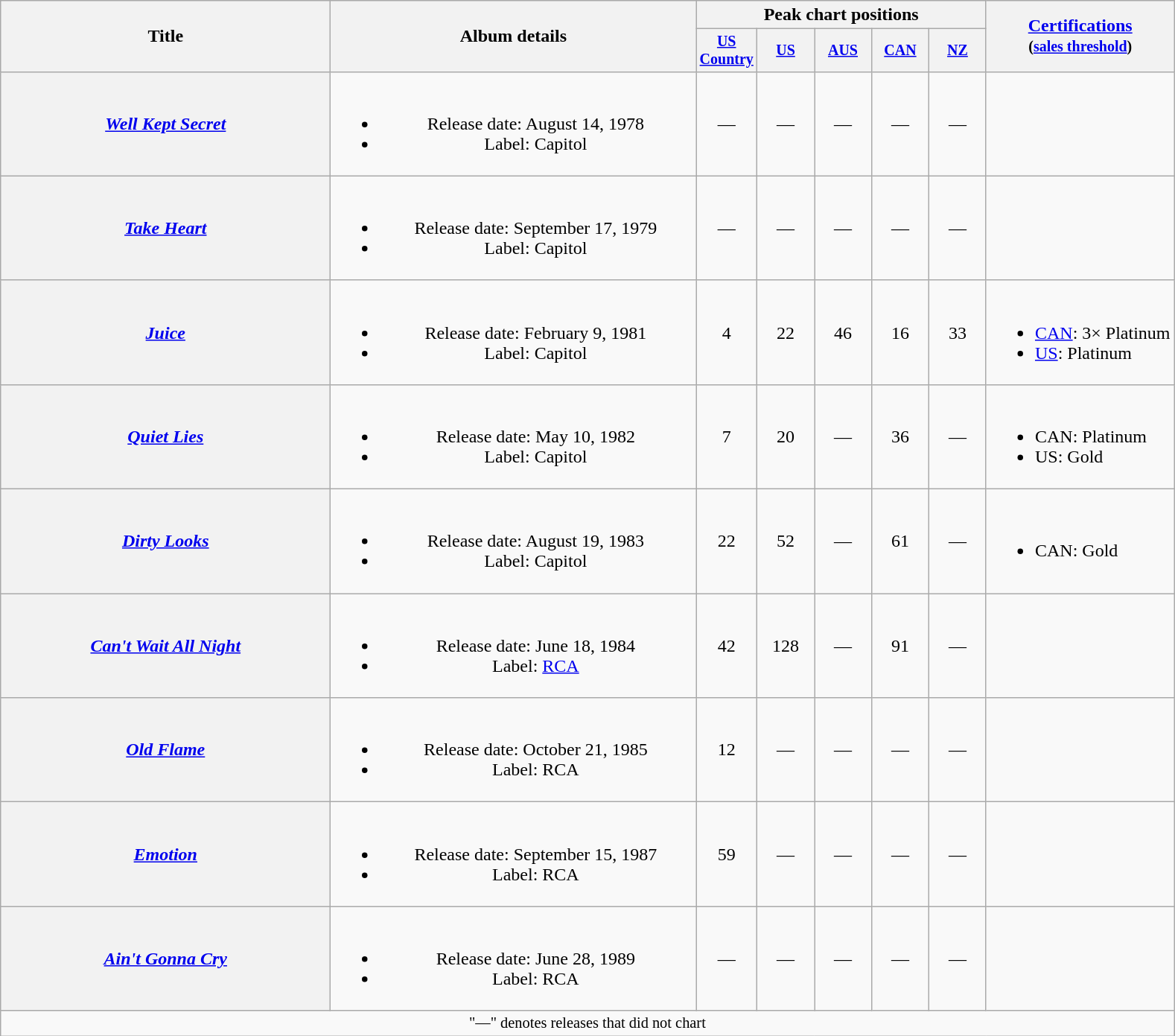<table class="wikitable plainrowheaders" style="text-align:center;">
<tr>
<th rowspan="2" style="width:18em;">Title</th>
<th rowspan="2" style="width:20em;">Album details</th>
<th colspan="5">Peak chart positions</th>
<th rowspan="2"><a href='#'>Certifications</a><br><small>(<a href='#'>sales threshold</a>)</small></th>
</tr>
<tr style="font-size:smaller;">
<th width="45"><a href='#'>US Country</a><br></th>
<th width="45"><a href='#'>US</a><br></th>
<th width="45"><a href='#'>AUS</a><br></th>
<th width="45"><a href='#'>CAN</a><br></th>
<th width="45"><a href='#'>NZ</a><br></th>
</tr>
<tr>
<th scope="row"><em><a href='#'>Well Kept Secret</a></em></th>
<td><br><ul><li>Release date: August 14, 1978</li><li>Label: Capitol</li></ul></td>
<td>—</td>
<td>—</td>
<td>—</td>
<td>—</td>
<td>—</td>
<td></td>
</tr>
<tr>
<th scope="row"><em><a href='#'>Take Heart</a></em></th>
<td><br><ul><li>Release date: September 17, 1979</li><li>Label: Capitol</li></ul></td>
<td>—</td>
<td>—</td>
<td>—</td>
<td>—</td>
<td>—</td>
<td></td>
</tr>
<tr>
<th scope="row"><em><a href='#'>Juice</a></em></th>
<td><br><ul><li>Release date: February 9, 1981</li><li>Label: Capitol</li></ul></td>
<td>4</td>
<td>22</td>
<td>46</td>
<td>16</td>
<td>33</td>
<td align="left"><br><ul><li><a href='#'>CAN</a>: 3× Platinum</li><li><a href='#'>US</a>: Platinum</li></ul></td>
</tr>
<tr>
<th scope="row"><em><a href='#'>Quiet Lies</a></em></th>
<td><br><ul><li>Release date: May 10, 1982</li><li>Label: Capitol</li></ul></td>
<td>7</td>
<td>20</td>
<td>—</td>
<td>36</td>
<td>—</td>
<td align="left"><br><ul><li>CAN: Platinum</li><li>US: Gold</li></ul></td>
</tr>
<tr>
<th scope="row"><em><a href='#'>Dirty Looks</a></em></th>
<td><br><ul><li>Release date: August 19, 1983</li><li>Label: Capitol</li></ul></td>
<td>22</td>
<td>52</td>
<td>—</td>
<td>61</td>
<td>—</td>
<td align="left"><br><ul><li>CAN: Gold</li></ul></td>
</tr>
<tr>
<th scope="row"><em><a href='#'>Can't Wait All Night</a></em></th>
<td><br><ul><li>Release date: June 18, 1984</li><li>Label: <a href='#'>RCA</a></li></ul></td>
<td>42</td>
<td>128</td>
<td>—</td>
<td>91</td>
<td>—</td>
<td></td>
</tr>
<tr>
<th scope="row"><em><a href='#'>Old Flame</a></em></th>
<td><br><ul><li>Release date: October 21, 1985</li><li>Label: RCA</li></ul></td>
<td>12</td>
<td>—</td>
<td>—</td>
<td>—</td>
<td>—</td>
<td></td>
</tr>
<tr>
<th scope="row"><em><a href='#'>Emotion</a></em></th>
<td><br><ul><li>Release date: September 15, 1987</li><li>Label: RCA</li></ul></td>
<td>59</td>
<td>—</td>
<td>—</td>
<td>—</td>
<td>—</td>
<td></td>
</tr>
<tr>
<th scope="row"><em><a href='#'>Ain't Gonna Cry</a></em></th>
<td><br><ul><li>Release date: June 28, 1989</li><li>Label: RCA</li></ul></td>
<td>—</td>
<td>—</td>
<td>—</td>
<td>—</td>
<td>—</td>
<td></td>
</tr>
<tr>
<td colspan="8" style="font-size:85%">"—" denotes releases that did not chart</td>
</tr>
</table>
